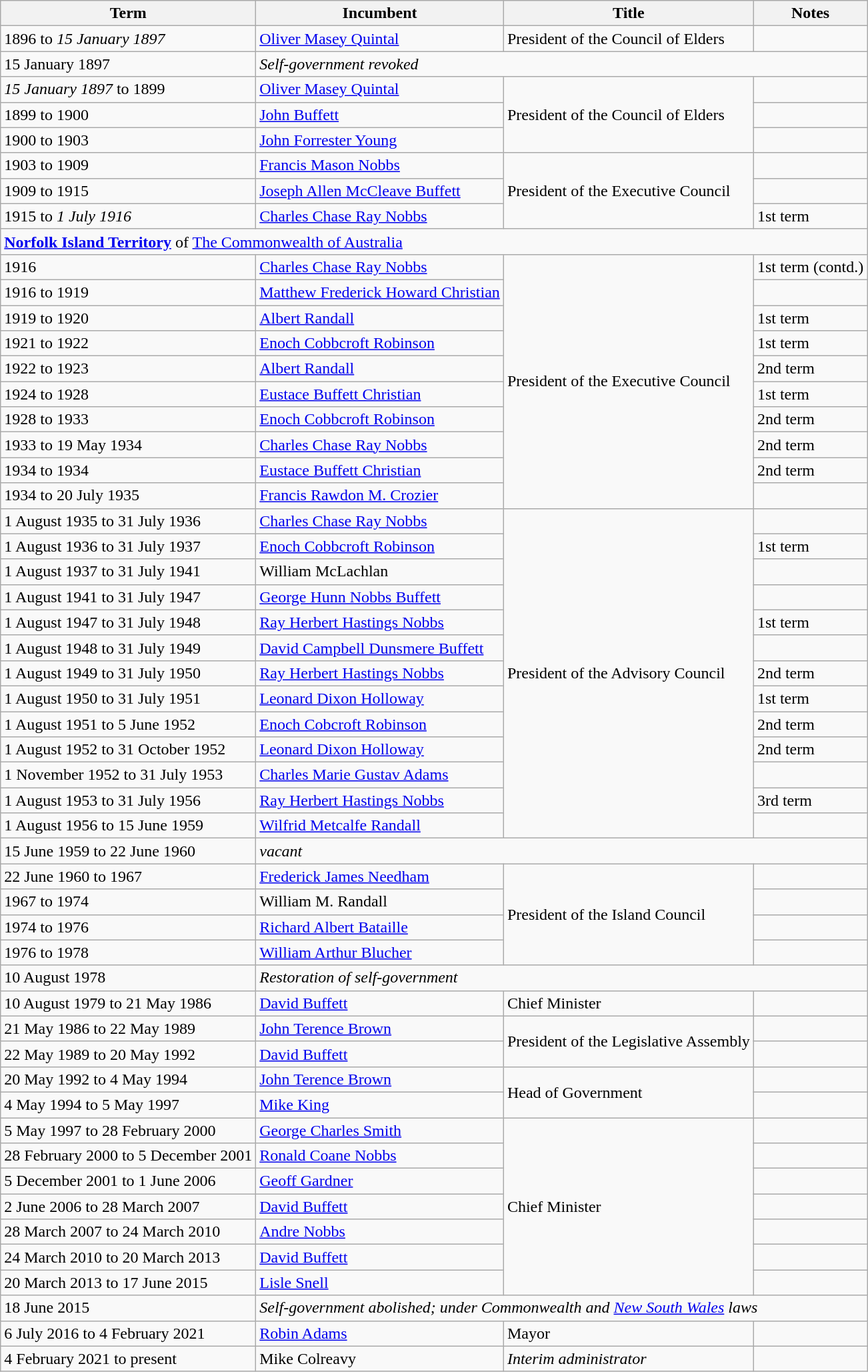<table class="wikitable">
<tr>
<th>Term</th>
<th>Incumbent</th>
<th>Title</th>
<th>Notes</th>
</tr>
<tr>
<td>1896 to <em>15 January 1897</em></td>
<td><a href='#'>Oliver Masey Quintal</a></td>
<td>President of the Council of Elders</td>
<td></td>
</tr>
<tr>
<td>15 January 1897</td>
<td colspan=3><em>Self-government revoked</em></td>
</tr>
<tr>
<td><em>15 January 1897</em> to 1899</td>
<td><a href='#'>Oliver Masey Quintal</a></td>
<td rowspan="3">President of the Council of Elders</td>
<td></td>
</tr>
<tr>
<td>1899 to 1900</td>
<td><a href='#'>John Buffett</a></td>
<td></td>
</tr>
<tr>
<td>1900 to 1903</td>
<td><a href='#'>John Forrester Young</a></td>
<td></td>
</tr>
<tr>
<td>1903 to 1909</td>
<td><a href='#'>Francis Mason Nobbs</a></td>
<td rowspan="3">President of the Executive Council</td>
<td></td>
</tr>
<tr>
<td>1909 to 1915</td>
<td><a href='#'>Joseph Allen McCleave Buffett</a></td>
<td></td>
</tr>
<tr>
<td>1915 to <em>1 July 1916</em></td>
<td><a href='#'>Charles Chase Ray Nobbs</a></td>
<td>1st term</td>
</tr>
<tr>
<td colspan="4"><strong><a href='#'>Norfolk Island Territory</a></strong> of <a href='#'>The Commonwealth of Australia</a></td>
</tr>
<tr>
<td>1916</td>
<td><a href='#'>Charles Chase Ray Nobbs</a></td>
<td rowspan="10">President of the Executive Council</td>
<td>1st term (contd.)</td>
</tr>
<tr>
<td>1916 to 1919</td>
<td><a href='#'>Matthew Frederick Howard Christian</a></td>
<td></td>
</tr>
<tr>
<td>1919 to 1920</td>
<td><a href='#'>Albert Randall</a></td>
<td>1st term</td>
</tr>
<tr>
<td>1921 to 1922</td>
<td><a href='#'>Enoch Cobbcroft Robinson</a></td>
<td>1st term</td>
</tr>
<tr>
<td>1922 to 1923</td>
<td><a href='#'>Albert Randall</a></td>
<td>2nd term</td>
</tr>
<tr>
<td>1924 to 1928</td>
<td><a href='#'>Eustace Buffett Christian</a></td>
<td>1st term</td>
</tr>
<tr>
<td>1928 to 1933</td>
<td><a href='#'>Enoch Cobbcroft Robinson</a></td>
<td>2nd term</td>
</tr>
<tr>
<td>1933 to 19 May 1934</td>
<td><a href='#'>Charles Chase Ray Nobbs</a></td>
<td>2nd term</td>
</tr>
<tr>
<td>1934 to 1934</td>
<td><a href='#'>Eustace Buffett Christian</a></td>
<td>2nd term</td>
</tr>
<tr>
<td>1934 to 20 July 1935</td>
<td><a href='#'>Francis Rawdon M. Crozier</a></td>
<td></td>
</tr>
<tr>
<td>1 August 1935 to 31 July 1936</td>
<td><a href='#'>Charles Chase Ray Nobbs</a></td>
<td rowspan="13">President of the Advisory Council</td>
<td></td>
</tr>
<tr>
<td>1 August 1936 to 31 July 1937</td>
<td><a href='#'>Enoch Cobbcroft Robinson</a></td>
<td>1st term</td>
</tr>
<tr>
<td>1 August 1937 to 31 July 1941</td>
<td>William McLachlan</td>
<td></td>
</tr>
<tr>
<td>1 August 1941 to 31 July 1947</td>
<td><a href='#'>George Hunn Nobbs Buffett</a></td>
<td></td>
</tr>
<tr>
<td>1 August 1947 to 31 July 1948</td>
<td><a href='#'>Ray Herbert Hastings Nobbs</a></td>
<td>1st term</td>
</tr>
<tr>
<td>1 August 1948 to 31 July 1949</td>
<td><a href='#'>David Campbell Dunsmere Buffett</a></td>
<td></td>
</tr>
<tr>
<td>1 August 1949 to 31 July 1950</td>
<td><a href='#'>Ray Herbert Hastings Nobbs</a></td>
<td>2nd term</td>
</tr>
<tr>
<td>1 August 1950 to 31 July 1951</td>
<td><a href='#'>Leonard Dixon Holloway</a></td>
<td>1st term</td>
</tr>
<tr>
<td>1 August 1951 to 5 June 1952</td>
<td><a href='#'>Enoch Cobcroft Robinson</a></td>
<td>2nd term</td>
</tr>
<tr>
<td>1 August 1952 to 31 October 1952</td>
<td><a href='#'>Leonard Dixon Holloway</a></td>
<td>2nd term</td>
</tr>
<tr>
<td>1 November 1952 to 31 July 1953</td>
<td><a href='#'>Charles Marie Gustav Adams</a></td>
<td></td>
</tr>
<tr>
<td>1 August 1953 to 31 July 1956</td>
<td><a href='#'>Ray Herbert Hastings Nobbs</a></td>
<td>3rd term</td>
</tr>
<tr>
<td>1 August 1956 to 15 June 1959</td>
<td><a href='#'>Wilfrid Metcalfe Randall</a></td>
<td></td>
</tr>
<tr>
<td>15 June 1959 to 22 June 1960</td>
<td colspan=3><em>vacant</em></td>
</tr>
<tr>
<td>22 June 1960 to 1967</td>
<td><a href='#'>Frederick James Needham</a></td>
<td rowspan="4">President of the Island Council</td>
<td></td>
</tr>
<tr>
<td>1967 to 1974</td>
<td>William M. Randall</td>
<td></td>
</tr>
<tr>
<td>1974 to 1976</td>
<td><a href='#'>Richard Albert Bataille</a></td>
<td></td>
</tr>
<tr>
<td>1976 to 1978</td>
<td><a href='#'>William Arthur Blucher</a></td>
<td></td>
</tr>
<tr>
<td>10 August 1978</td>
<td colspan=3><em>Restoration of self-government</em></td>
</tr>
<tr>
<td>10 August 1979 to 21 May 1986</td>
<td><a href='#'>David Buffett</a></td>
<td>Chief Minister</td>
<td></td>
</tr>
<tr>
<td>21 May 1986 to 22 May 1989</td>
<td><a href='#'>John Terence Brown</a></td>
<td rowspan="2">President of the Legislative Assembly</td>
<td></td>
</tr>
<tr>
<td>22 May 1989 to 20 May 1992</td>
<td><a href='#'>David Buffett</a></td>
<td></td>
</tr>
<tr>
<td>20 May 1992 to 4 May 1994</td>
<td><a href='#'>John Terence Brown</a></td>
<td rowspan="2">Head of Government</td>
<td></td>
</tr>
<tr>
<td>4 May 1994 to 5 May 1997</td>
<td><a href='#'>Mike King</a></td>
<td></td>
</tr>
<tr>
<td>5 May 1997 to 28 February 2000</td>
<td><a href='#'>George Charles Smith</a></td>
<td rowspan="7">Chief Minister</td>
<td></td>
</tr>
<tr>
<td>28 February 2000 to 5 December 2001</td>
<td><a href='#'>Ronald Coane Nobbs</a></td>
<td></td>
</tr>
<tr>
<td>5 December 2001 to 1 June 2006</td>
<td><a href='#'>Geoff Gardner</a></td>
<td></td>
</tr>
<tr>
<td>2 June 2006 to 28 March 2007</td>
<td><a href='#'>David Buffett</a></td>
<td></td>
</tr>
<tr>
<td>28 March 2007 to 24 March 2010</td>
<td><a href='#'>Andre Nobbs</a></td>
<td></td>
</tr>
<tr>
<td>24 March 2010 to 20 March 2013</td>
<td><a href='#'>David Buffett</a></td>
<td></td>
</tr>
<tr>
<td>20 March 2013 to 17 June 2015</td>
<td><a href='#'>Lisle Snell</a></td>
<td></td>
</tr>
<tr>
<td>18 June 2015</td>
<td colspan=3><em>Self-government abolished; under Commonwealth and <a href='#'>New South Wales</a> laws</em></td>
</tr>
<tr>
<td>6 July 2016 to 4 February 2021</td>
<td><a href='#'>Robin Adams</a></td>
<td>Mayor</td>
<td></td>
</tr>
<tr>
<td>4 February 2021 to present</td>
<td>Mike Colreavy</td>
<td><em>Interim administrator</em></td>
<td></td>
</tr>
</table>
